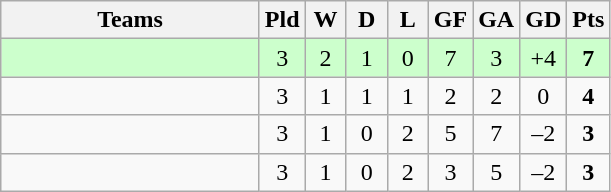<table class="wikitable" style="text-align: center;">
<tr>
<th width=165>Teams</th>
<th width=20>Pld</th>
<th width=20>W</th>
<th width=20>D</th>
<th width=20>L</th>
<th width=20>GF</th>
<th width=20>GA</th>
<th width=20>GD</th>
<th width=20>Pts</th>
</tr>
<tr align=center style="background:#ccffcc;">
<td style="text-align:left;"></td>
<td>3</td>
<td>2</td>
<td>1</td>
<td>0</td>
<td>7</td>
<td>3</td>
<td>+4</td>
<td><strong>7</strong></td>
</tr>
<tr align=center>
<td style="text-align:left;"></td>
<td>3</td>
<td>1</td>
<td>1</td>
<td>1</td>
<td>2</td>
<td>2</td>
<td>0</td>
<td><strong>4</strong></td>
</tr>
<tr align=center>
<td style="text-align:left;"></td>
<td>3</td>
<td>1</td>
<td>0</td>
<td>2</td>
<td>5</td>
<td>7</td>
<td>–2</td>
<td><strong>3</strong></td>
</tr>
<tr align=center>
<td style="text-align:left;"></td>
<td>3</td>
<td>1</td>
<td>0</td>
<td>2</td>
<td>3</td>
<td>5</td>
<td>–2</td>
<td><strong>3</strong></td>
</tr>
</table>
